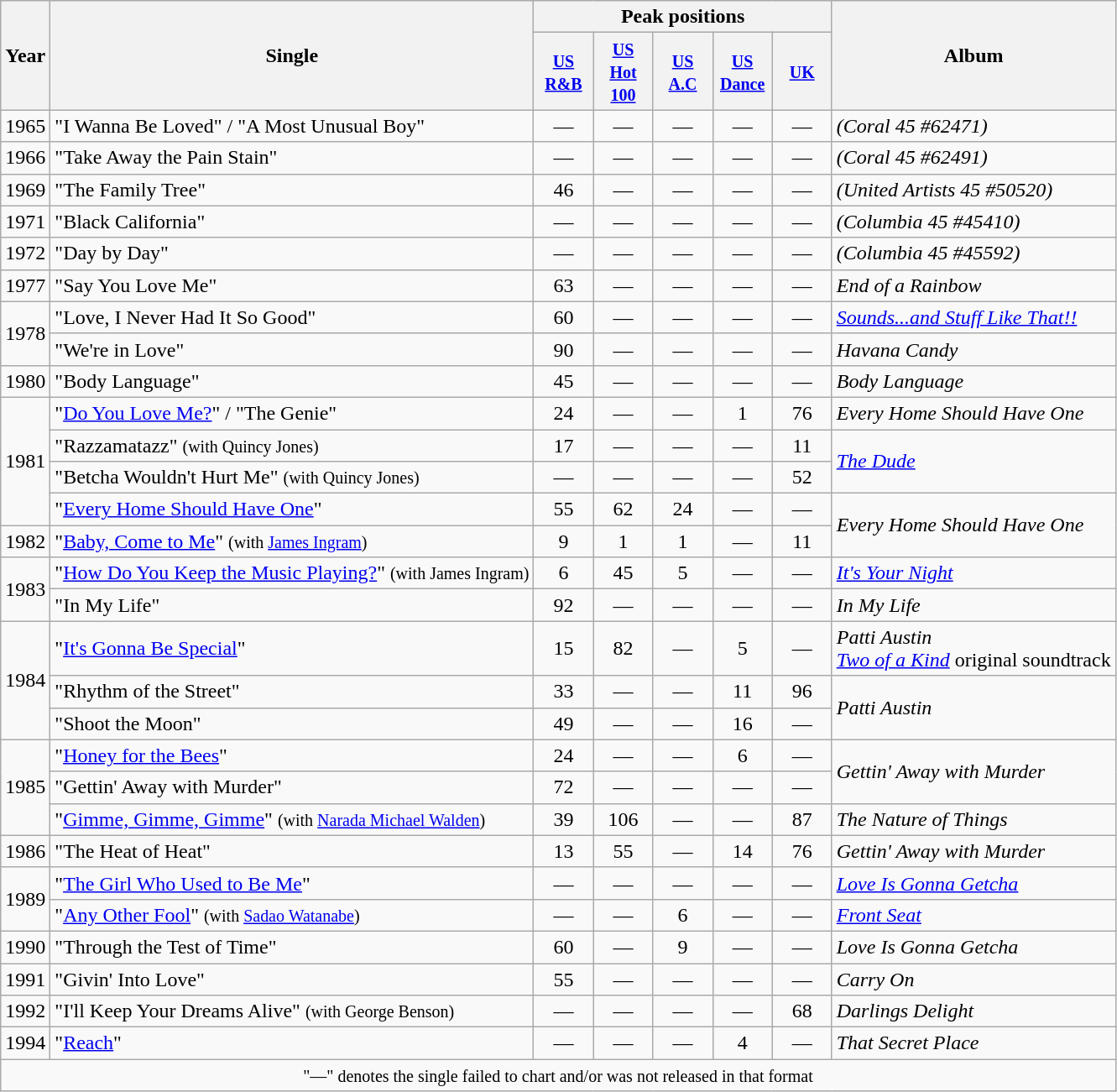<table class="wikitable">
<tr>
<th ! style="text-align:center;" rowspan="2">Year</th>
<th ! style="text-align:center;" rowspan="2">Single</th>
<th colspan="5" style="text-align:center;" !>Peak positions</th>
<th ! style="text-align:center;" rowspan="2">Album</th>
</tr>
<tr>
<th width="40"><small><a href='#'>US R&B</a></small><br></th>
<th width="40"><small><a href='#'>US Hot 100</a></small><br></th>
<th width="40"><small><a href='#'>US A.C</a></small><br></th>
<th width="40"><small><a href='#'>US Dance</a></small><br></th>
<th width="40"><small><a href='#'>UK</a></small><br></th>
</tr>
<tr>
<td style="text-align:center;">1965</td>
<td align="left">"I Wanna Be Loved" / "A Most Unusual Boy"</td>
<td style="text-align:center;">—</td>
<td style="text-align:center;">—</td>
<td style="text-align:center;">—</td>
<td style="text-align:center;">—</td>
<td style="text-align:center;">—</td>
<td><em>(Coral 45 #62471)</em></td>
</tr>
<tr>
<td style="text-align:center;">1966</td>
<td align="left">"Take Away the Pain Stain"</td>
<td style="text-align:center;">—</td>
<td style="text-align:center;">—</td>
<td style="text-align:center;">—</td>
<td style="text-align:center;">—</td>
<td style="text-align:center;">—</td>
<td><em>(Coral 45 #62491)</em></td>
</tr>
<tr>
<td style="text-align:center;">1969</td>
<td align="left">"The Family Tree"</td>
<td style="text-align:center;">46</td>
<td style="text-align:center;">—</td>
<td style="text-align:center;">—</td>
<td style="text-align:center;">—</td>
<td style="text-align:center;">—</td>
<td><em>(United Artists 45 #50520)</em></td>
</tr>
<tr>
<td style="text-align:center;">1971</td>
<td align="left">"Black California"</td>
<td style="text-align:center;">—</td>
<td style="text-align:center;">—</td>
<td style="text-align:center;">—</td>
<td style="text-align:center;">—</td>
<td style="text-align:center;">—</td>
<td><em>(Columbia 45 #45410)</em></td>
</tr>
<tr>
<td style="text-align:center;">1972</td>
<td align="left">"Day by Day"</td>
<td style="text-align:center;">—</td>
<td style="text-align:center;">—</td>
<td style="text-align:center;">—</td>
<td style="text-align:center;">—</td>
<td style="text-align:center;">—</td>
<td><em>(Columbia 45 #45592)</em></td>
</tr>
<tr>
<td style="text-align:center;">1977</td>
<td align="left">"Say You Love Me"</td>
<td style="text-align:center;">63</td>
<td style="text-align:center;">—</td>
<td style="text-align:center;">—</td>
<td style="text-align:center;">—</td>
<td style="text-align:center;">—</td>
<td><em>End of a Rainbow</em></td>
</tr>
<tr>
<td style="text-align:center;" rowspan="2">1978</td>
<td align="left">"Love, I Never Had It So Good"</td>
<td style="text-align:center;">60</td>
<td style="text-align:center;">—</td>
<td style="text-align:center;">—</td>
<td style="text-align:center;">—</td>
<td style="text-align:center;">—</td>
<td><em><a href='#'>Sounds...and Stuff Like That!!</a></em></td>
</tr>
<tr>
<td align="left">"We're in Love"</td>
<td style="text-align:center;">90</td>
<td style="text-align:center;">—</td>
<td style="text-align:center;">—</td>
<td style="text-align:center;">—</td>
<td style="text-align:center;">—</td>
<td><em>Havana Candy</em></td>
</tr>
<tr>
<td style="text-align:center;">1980</td>
<td align="left">"Body Language"</td>
<td style="text-align:center;">45</td>
<td style="text-align:center;">—</td>
<td style="text-align:center;">—</td>
<td style="text-align:center;">—</td>
<td style="text-align:center;">—</td>
<td><em>Body Language</em></td>
</tr>
<tr>
<td style="text-align:center;" rowspan="4">1981</td>
<td align="left">"<a href='#'>Do You Love Me?</a>" / "The Genie"</td>
<td style="text-align:center;">24</td>
<td style="text-align:center;">—</td>
<td style="text-align:center;">—</td>
<td style="text-align:center;">1</td>
<td style="text-align:center;">76</td>
<td><em>Every Home Should Have One</em></td>
</tr>
<tr>
<td align="left">"Razzamatazz" <small>(with Quincy Jones)</small></td>
<td style="text-align:center;">17</td>
<td style="text-align:center;">—</td>
<td style="text-align:center;">—</td>
<td style="text-align:center;">—</td>
<td style="text-align:center;">11</td>
<td rowspan="2"><em><a href='#'>The Dude</a></em></td>
</tr>
<tr>
<td align="left">"Betcha Wouldn't Hurt Me" <small>(with Quincy Jones)</small></td>
<td style="text-align:center;">—</td>
<td style="text-align:center;">—</td>
<td style="text-align:center;">—</td>
<td style="text-align:center;">—</td>
<td style="text-align:center;">52</td>
</tr>
<tr>
<td align="left">"<a href='#'>Every Home Should Have One</a>"</td>
<td style="text-align:center;">55</td>
<td style="text-align:center;">62</td>
<td style="text-align:center;">24</td>
<td style="text-align:center;">—</td>
<td style="text-align:center;">—</td>
<td rowspan="2"><em>Every Home Should Have One</em></td>
</tr>
<tr>
<td style="text-align:center;">1982</td>
<td align="left">"<a href='#'>Baby, Come to Me</a>" <small>(with <a href='#'>James Ingram</a>)</small></td>
<td style="text-align:center;">9</td>
<td style="text-align:center;">1</td>
<td style="text-align:center;">1</td>
<td style="text-align:center;">—</td>
<td style="text-align:center;">11</td>
</tr>
<tr>
<td style="text-align:center;" rowspan="2">1983</td>
<td align="left">"<a href='#'>How Do You Keep the Music Playing?</a>" <small>(with James Ingram)</small></td>
<td style="text-align:center;">6</td>
<td style="text-align:center;">45</td>
<td style="text-align:center;">5</td>
<td style="text-align:center;">—</td>
<td style="text-align:center;">—</td>
<td><em><a href='#'>It's Your Night</a></em></td>
</tr>
<tr>
<td align="left">"In My Life"</td>
<td style="text-align:center;">92</td>
<td style="text-align:center;">—</td>
<td style="text-align:center;">—</td>
<td style="text-align:center;">—</td>
<td style="text-align:center;">—</td>
<td><em>In My Life</em></td>
</tr>
<tr>
<td style="text-align:center;" rowspan="3">1984</td>
<td align="left">"<a href='#'>It's Gonna Be Special</a>"</td>
<td style="text-align:center;">15</td>
<td style="text-align:center;">82</td>
<td style="text-align:center;">—</td>
<td style="text-align:center;">5</td>
<td style="text-align:center;">—</td>
<td><em>Patti Austin</em><br><em><a href='#'>Two of a Kind</a></em> original soundtrack</td>
</tr>
<tr>
<td align="left">"Rhythm of the Street"</td>
<td style="text-align:center;">33</td>
<td style="text-align:center;">—</td>
<td style="text-align:center;">—</td>
<td style="text-align:center;">11</td>
<td style="text-align:center;">96</td>
<td rowspan="2"><em>Patti Austin</em></td>
</tr>
<tr>
<td align="left">"Shoot the Moon"</td>
<td style="text-align:center;">49</td>
<td style="text-align:center;">—</td>
<td style="text-align:center;">—</td>
<td style="text-align:center;">16</td>
<td style="text-align:center;">—</td>
</tr>
<tr>
<td style="text-align:center;" rowspan="3">1985</td>
<td align="left">"<a href='#'>Honey for the Bees</a>"</td>
<td style="text-align:center;">24</td>
<td style="text-align:center;">—</td>
<td style="text-align:center;">—</td>
<td style="text-align:center;">6</td>
<td style="text-align:center;">—</td>
<td rowspan="2"><em>Gettin' Away with Murder</em></td>
</tr>
<tr>
<td align="left">"Gettin' Away with Murder"</td>
<td style="text-align:center;">72</td>
<td style="text-align:center;">—</td>
<td style="text-align:center;">—</td>
<td style="text-align:center;">—</td>
<td style="text-align:center;">—</td>
</tr>
<tr>
<td>"<a href='#'>Gimme, Gimme, Gimme</a>" <small>(with <a href='#'>Narada Michael Walden</a>)</small></td>
<td style="text-align:center;">39</td>
<td style="text-align:center;">106</td>
<td style="text-align:center;">—</td>
<td style="text-align:center;">—</td>
<td style="text-align:center;">87</td>
<td><em>The Nature of Things</em></td>
</tr>
<tr>
<td style="text-align:center;">1986</td>
<td style="text-align:left;">"The Heat of Heat"</td>
<td style="text-align:center;">13</td>
<td style="text-align:center;">55</td>
<td style="text-align:center;">—</td>
<td style="text-align:center;">14</td>
<td style="text-align:center;">76</td>
<td><em>Gettin' Away with Murder</em></td>
</tr>
<tr>
<td style="text-align:center;" rowspan="2">1989</td>
<td style="text-align:left;">"<a href='#'>The Girl Who Used to Be Me</a>"</td>
<td style="text-align:center;">—</td>
<td style="text-align:center;">—</td>
<td style="text-align:center;">—</td>
<td style="text-align:center;">—</td>
<td style="text-align:center;">—</td>
<td><em><a href='#'>Love Is Gonna Getcha</a></em></td>
</tr>
<tr>
<td style="text-align:left;">"<a href='#'>Any Other Fool</a>" <small>(with <a href='#'>Sadao Watanabe</a>)</small></td>
<td style="text-align:center;">—</td>
<td style="text-align:center;">—</td>
<td style="text-align:center;">6</td>
<td style="text-align:center;">—</td>
<td style="text-align:center;">—</td>
<td><em><a href='#'>Front Seat</a></em></td>
</tr>
<tr>
<td style="text-align:center;">1990</td>
<td style="text-align:left;">"Through the Test of Time"</td>
<td style="text-align:center;">60</td>
<td style="text-align:center;">—</td>
<td style="text-align:center;">9</td>
<td style="text-align:center;">—</td>
<td style="text-align:center;">—</td>
<td><em>Love Is Gonna Getcha</em></td>
</tr>
<tr>
<td style="text-align:center;">1991</td>
<td style="text-align:left;">"Givin' Into Love"</td>
<td style="text-align:center;">55</td>
<td style="text-align:center;">—</td>
<td style="text-align:center;">—</td>
<td style="text-align:center;">—</td>
<td style="text-align:center;">—</td>
<td><em>Carry On</em></td>
</tr>
<tr>
<td style="text-align:center;">1992</td>
<td>"I'll Keep Your Dreams Alive" <small>(with George Benson)</small></td>
<td style="text-align:center;">—</td>
<td style="text-align:center;">—</td>
<td style="text-align:center;">—</td>
<td style="text-align:center;">—</td>
<td style="text-align:center;">68</td>
<td><em>Darlings Delight</em></td>
</tr>
<tr>
<td style="text-align:center;">1994</td>
<td style="text-align:left;">"<a href='#'>Reach</a>"</td>
<td style="text-align:center;">—</td>
<td style="text-align:center;">—</td>
<td style="text-align:center;">—</td>
<td style="text-align:center;">4</td>
<td style="text-align:center;">—</td>
<td><em>That Secret Place</em></td>
</tr>
<tr>
<td style="text-align:center;" colspan="8"><small>"—" denotes the single failed to chart and/or was not released in that format</small></td>
</tr>
</table>
